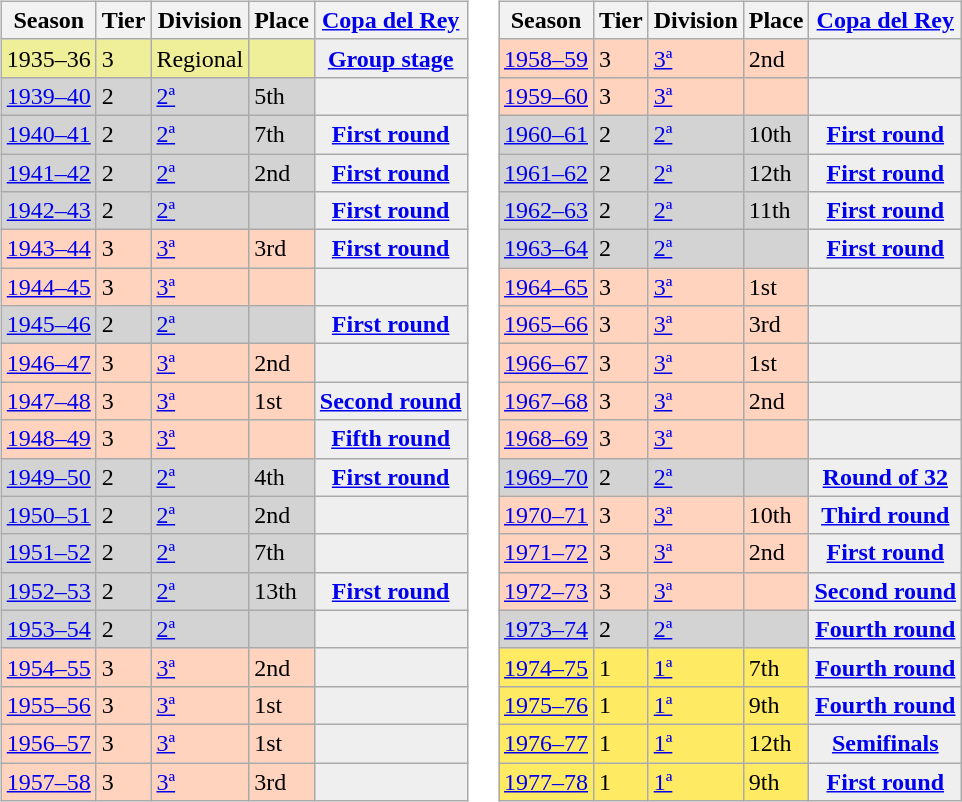<table>
<tr>
<td valign="top"><br><table class="wikitable">
<tr style="background:#f0f6fa;">
<th>Season</th>
<th>Tier</th>
<th>Division</th>
<th>Place</th>
<th><a href='#'>Copa del Rey</a></th>
</tr>
<tr>
<td style="background:#EFEF99;">1935–36</td>
<td style="background:#EFEF99;">3</td>
<td style="background:#EFEF99;">Regional</td>
<td style="background:#EFEF99;"></td>
<th style="background:#efefef;"><a href='#'>Group stage</a></th>
</tr>
<tr>
<td style="background:#D3D3D3;"><a href='#'>1939–40</a></td>
<td style="background:#D3D3D3;">2</td>
<td style="background:#D3D3D3;"><a href='#'>2ª</a></td>
<td style="background:#D3D3D3;">5th</td>
<th style="background:#efefef;"></th>
</tr>
<tr>
<td style="background:#D3D3D3;"><a href='#'>1940–41</a></td>
<td style="background:#D3D3D3;">2</td>
<td style="background:#D3D3D3;"><a href='#'>2ª</a></td>
<td style="background:#D3D3D3;">7th</td>
<th style="background:#efefef;"><a href='#'>First round</a></th>
</tr>
<tr>
<td style="background:#D3D3D3;"><a href='#'>1941–42</a></td>
<td style="background:#D3D3D3;">2</td>
<td style="background:#D3D3D3;"><a href='#'>2ª</a></td>
<td style="background:#D3D3D3;">2nd</td>
<th style="background:#efefef;"><a href='#'>First round</a></th>
</tr>
<tr>
<td style="background:#D3D3D3;"><a href='#'>1942–43</a></td>
<td style="background:#D3D3D3;">2</td>
<td style="background:#D3D3D3;"><a href='#'>2ª</a></td>
<td style="background:#D3D3D3;"></td>
<th style="background:#efefef;"><a href='#'>First round</a></th>
</tr>
<tr>
<td style="background:#FFD3BD;"><a href='#'>1943–44</a></td>
<td style="background:#FFD3BD;">3</td>
<td style="background:#FFD3BD;"><a href='#'>3ª</a></td>
<td style="background:#FFD3BD;">3rd</td>
<th style="background:#efefef;"><a href='#'>First round</a></th>
</tr>
<tr>
<td style="background:#FFD3BD;"><a href='#'>1944–45</a></td>
<td style="background:#FFD3BD;">3</td>
<td style="background:#FFD3BD;"><a href='#'>3ª</a></td>
<td style="background:#FFD3BD;"></td>
<th style="background:#efefef;"></th>
</tr>
<tr>
<td style="background:#D3D3D3;"><a href='#'>1945–46</a></td>
<td style="background:#D3D3D3;">2</td>
<td style="background:#D3D3D3;"><a href='#'>2ª</a></td>
<td style="background:#D3D3D3;"></td>
<th style="background:#efefef;"><a href='#'>First round</a></th>
</tr>
<tr>
<td style="background:#FFD3BD;"><a href='#'>1946–47</a></td>
<td style="background:#FFD3BD;">3</td>
<td style="background:#FFD3BD;"><a href='#'>3ª</a></td>
<td style="background:#FFD3BD;">2nd</td>
<th style="background:#efefef;"></th>
</tr>
<tr>
<td style="background:#FFD3BD;"><a href='#'>1947–48</a></td>
<td style="background:#FFD3BD;">3</td>
<td style="background:#FFD3BD;"><a href='#'>3ª</a></td>
<td style="background:#FFD3BD;">1st</td>
<th style="background:#efefef;"><a href='#'>Second round</a></th>
</tr>
<tr>
<td style="background:#FFD3BD;"><a href='#'>1948–49</a></td>
<td style="background:#FFD3BD;">3</td>
<td style="background:#FFD3BD;"><a href='#'>3ª</a></td>
<td style="background:#FFD3BD;"></td>
<th style="background:#efefef;"><a href='#'>Fifth round</a></th>
</tr>
<tr>
<td style="background:#D3D3D3;"><a href='#'>1949–50</a></td>
<td style="background:#D3D3D3;">2</td>
<td style="background:#D3D3D3;"><a href='#'>2ª</a></td>
<td style="background:#D3D3D3;">4th</td>
<th style="background:#efefef;"><a href='#'>First round</a></th>
</tr>
<tr>
<td style="background:#D3D3D3;"><a href='#'>1950–51</a></td>
<td style="background:#D3D3D3;">2</td>
<td style="background:#D3D3D3;"><a href='#'>2ª</a></td>
<td style="background:#D3D3D3;">2nd</td>
<th style="background:#efefef;"></th>
</tr>
<tr>
<td style="background:#D3D3D3;"><a href='#'>1951–52</a></td>
<td style="background:#D3D3D3;">2</td>
<td style="background:#D3D3D3;"><a href='#'>2ª</a></td>
<td style="background:#D3D3D3;">7th</td>
<th style="background:#efefef;"></th>
</tr>
<tr>
<td style="background:#D3D3D3;"><a href='#'>1952–53</a></td>
<td style="background:#D3D3D3;">2</td>
<td style="background:#D3D3D3;"><a href='#'>2ª</a></td>
<td style="background:#D3D3D3;">13th</td>
<th style="background:#efefef;"><a href='#'>First round</a></th>
</tr>
<tr>
<td style="background:#D3D3D3;"><a href='#'>1953–54</a></td>
<td style="background:#D3D3D3;">2</td>
<td style="background:#D3D3D3;"><a href='#'>2ª</a></td>
<td style="background:#D3D3D3;"></td>
<th style="background:#efefef;"></th>
</tr>
<tr>
<td style="background:#FFD3BD;"><a href='#'>1954–55</a></td>
<td style="background:#FFD3BD;">3</td>
<td style="background:#FFD3BD;"><a href='#'>3ª</a></td>
<td style="background:#FFD3BD;">2nd</td>
<th style="background:#efefef;"></th>
</tr>
<tr>
<td style="background:#FFD3BD;"><a href='#'>1955–56</a></td>
<td style="background:#FFD3BD;">3</td>
<td style="background:#FFD3BD;"><a href='#'>3ª</a></td>
<td style="background:#FFD3BD;">1st</td>
<th style="background:#efefef;"></th>
</tr>
<tr>
<td style="background:#FFD3BD;"><a href='#'>1956–57</a></td>
<td style="background:#FFD3BD;">3</td>
<td style="background:#FFD3BD;"><a href='#'>3ª</a></td>
<td style="background:#FFD3BD;">1st</td>
<th style="background:#efefef;"></th>
</tr>
<tr>
<td style="background:#FFD3BD;"><a href='#'>1957–58</a></td>
<td style="background:#FFD3BD;">3</td>
<td style="background:#FFD3BD;"><a href='#'>3ª</a></td>
<td style="background:#FFD3BD;">3rd</td>
<th style="background:#efefef;"></th>
</tr>
</table>
</td>
<td valign="top"><br><table class="wikitable">
<tr style="background:#f0f6fa;">
<th>Season</th>
<th>Tier</th>
<th>Division</th>
<th>Place</th>
<th><a href='#'>Copa del Rey</a></th>
</tr>
<tr>
<td style="background:#FFD3BD;"><a href='#'>1958–59</a></td>
<td style="background:#FFD3BD;">3</td>
<td style="background:#FFD3BD;"><a href='#'>3ª</a></td>
<td style="background:#FFD3BD;">2nd</td>
<th style="background:#efefef;"></th>
</tr>
<tr>
<td style="background:#FFD3BD;"><a href='#'>1959–60</a></td>
<td style="background:#FFD3BD;">3</td>
<td style="background:#FFD3BD;"><a href='#'>3ª</a></td>
<td style="background:#FFD3BD;"></td>
<th style="background:#efefef;"></th>
</tr>
<tr>
<td style="background:#D3D3D3;"><a href='#'>1960–61</a></td>
<td style="background:#D3D3D3;">2</td>
<td style="background:#D3D3D3;"><a href='#'>2ª</a></td>
<td style="background:#D3D3D3;">10th</td>
<th style="background:#efefef;"><a href='#'>First round</a></th>
</tr>
<tr>
<td style="background:#D3D3D3;"><a href='#'>1961–62</a></td>
<td style="background:#D3D3D3;">2</td>
<td style="background:#D3D3D3;"><a href='#'>2ª</a></td>
<td style="background:#D3D3D3;">12th</td>
<th style="background:#efefef;"><a href='#'>First round</a></th>
</tr>
<tr>
<td style="background:#D3D3D3;"><a href='#'>1962–63</a></td>
<td style="background:#D3D3D3;">2</td>
<td style="background:#D3D3D3;"><a href='#'>2ª</a></td>
<td style="background:#D3D3D3;">11th</td>
<th style="background:#efefef;"><a href='#'>First round</a></th>
</tr>
<tr>
<td style="background:#D3D3D3;"><a href='#'>1963–64</a></td>
<td style="background:#D3D3D3;">2</td>
<td style="background:#D3D3D3;"><a href='#'>2ª</a></td>
<td style="background:#D3D3D3;"></td>
<th style="background:#efefef;"><a href='#'>First round</a></th>
</tr>
<tr>
<td style="background:#FFD3BD;"><a href='#'>1964–65</a></td>
<td style="background:#FFD3BD;">3</td>
<td style="background:#FFD3BD;"><a href='#'>3ª</a></td>
<td style="background:#FFD3BD;">1st</td>
<th style="background:#efefef;"></th>
</tr>
<tr>
<td style="background:#FFD3BD;"><a href='#'>1965–66</a></td>
<td style="background:#FFD3BD;">3</td>
<td style="background:#FFD3BD;"><a href='#'>3ª</a></td>
<td style="background:#FFD3BD;">3rd</td>
<th style="background:#efefef;"></th>
</tr>
<tr>
<td style="background:#FFD3BD;"><a href='#'>1966–67</a></td>
<td style="background:#FFD3BD;">3</td>
<td style="background:#FFD3BD;"><a href='#'>3ª</a></td>
<td style="background:#FFD3BD;">1st</td>
<th style="background:#efefef;"></th>
</tr>
<tr>
<td style="background:#FFD3BD;"><a href='#'>1967–68</a></td>
<td style="background:#FFD3BD;">3</td>
<td style="background:#FFD3BD;"><a href='#'>3ª</a></td>
<td style="background:#FFD3BD;">2nd</td>
<th style="background:#efefef;"></th>
</tr>
<tr>
<td style="background:#FFD3BD;"><a href='#'>1968–69</a></td>
<td style="background:#FFD3BD;">3</td>
<td style="background:#FFD3BD;"><a href='#'>3ª</a></td>
<td style="background:#FFD3BD;"></td>
<th style="background:#efefef;"></th>
</tr>
<tr>
<td style="background:#D3D3D3;"><a href='#'>1969–70</a></td>
<td style="background:#D3D3D3;">2</td>
<td style="background:#D3D3D3;"><a href='#'>2ª</a></td>
<td style="background:#D3D3D3;"></td>
<th style="background:#efefef;"><a href='#'>Round of 32</a></th>
</tr>
<tr>
<td style="background:#FFD3BD;"><a href='#'>1970–71</a></td>
<td style="background:#FFD3BD;">3</td>
<td style="background:#FFD3BD;"><a href='#'>3ª</a></td>
<td style="background:#FFD3BD;">10th</td>
<th style="background:#efefef;"><a href='#'>Third round</a></th>
</tr>
<tr>
<td style="background:#FFD3BD;"><a href='#'>1971–72</a></td>
<td style="background:#FFD3BD;">3</td>
<td style="background:#FFD3BD;"><a href='#'>3ª</a></td>
<td style="background:#FFD3BD;">2nd</td>
<th style="background:#efefef;"><a href='#'>First round</a></th>
</tr>
<tr>
<td style="background:#FFD3BD;"><a href='#'>1972–73</a></td>
<td style="background:#FFD3BD;">3</td>
<td style="background:#FFD3BD;"><a href='#'>3ª</a></td>
<td style="background:#FFD3BD;"></td>
<th style="background:#efefef;"><a href='#'>Second round</a></th>
</tr>
<tr>
<td style="background:#D3D3D3;"><a href='#'>1973–74</a></td>
<td style="background:#D3D3D3;">2</td>
<td style="background:#D3D3D3;"><a href='#'>2ª</a></td>
<td style="background:#D3D3D3;"></td>
<th style="background:#efefef;"><a href='#'>Fourth round</a></th>
</tr>
<tr>
<td style="background:#FFEA64;"><a href='#'>1974–75</a></td>
<td style="background:#FFEA64;">1</td>
<td style="background:#FFEA64;"><a href='#'>1ª</a></td>
<td style="background:#FFEA64;">7th</td>
<th style="background:#efefef;"><a href='#'>Fourth round</a></th>
</tr>
<tr>
<td style="background:#FFEA64;"><a href='#'>1975–76</a></td>
<td style="background:#FFEA64;">1</td>
<td style="background:#FFEA64;"><a href='#'>1ª</a></td>
<td style="background:#FFEA64;">9th</td>
<th style="background:#efefef;"><a href='#'>Fourth round</a></th>
</tr>
<tr>
<td style="background:#FFEA64;"><a href='#'>1976–77</a></td>
<td style="background:#FFEA64;">1</td>
<td style="background:#FFEA64;"><a href='#'>1ª</a></td>
<td style="background:#FFEA64;">12th</td>
<th style="background:#efefef;"><a href='#'>Semifinals</a></th>
</tr>
<tr>
<td style="background:#FFEA64;"><a href='#'>1977–78</a></td>
<td style="background:#FFEA64;">1</td>
<td style="background:#FFEA64;"><a href='#'>1ª</a></td>
<td style="background:#FFEA64;">9th</td>
<th style="background:#efefef;"><a href='#'>First round</a></th>
</tr>
</table>
</td>
</tr>
</table>
